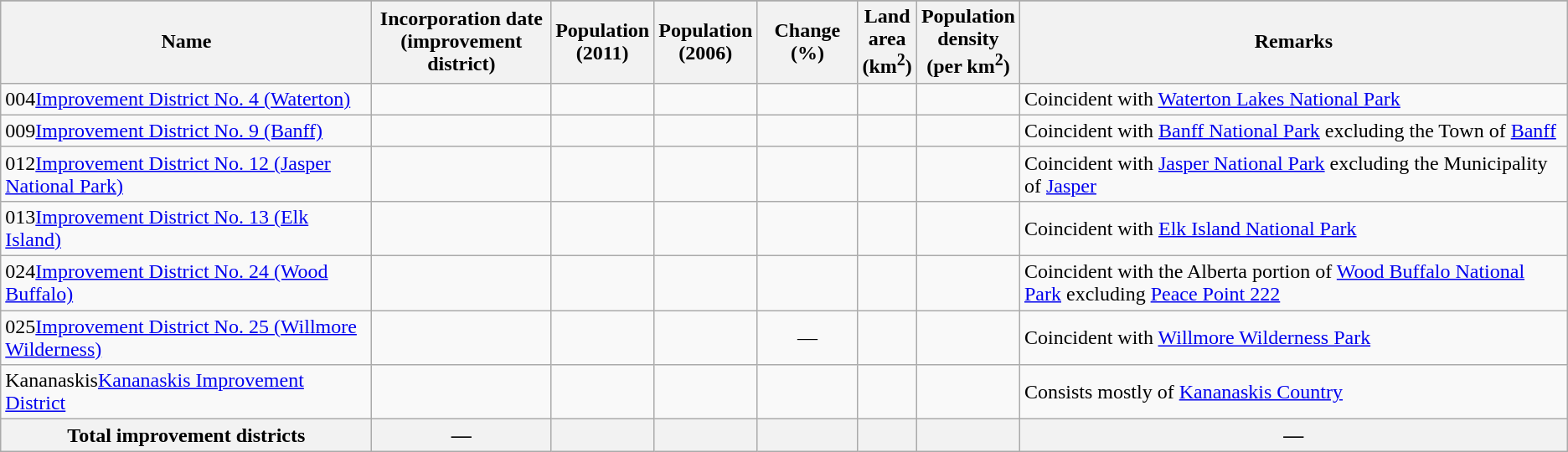<table class="wikitable sortable">
<tr class="sorttop" style="text-align:center;">
</tr>
<tr>
<th>Name</th>
<th>Incorporation date<br>(improvement district)</th>
<th>Population<br>(2011)</th>
<th>Population<br>(2006)</th>
<th>Change (%)</th>
<th>Land<br>area<br>(km<sup>2</sup>)</th>
<th>Population<br>density<br>(per km<sup>2</sup>)</th>
<th class="unsortable">Remarks</th>
</tr>
<tr>
<td><span>004</span><a href='#'>Improvement District No. 4 (Waterton)</a></td>
<td align=center></td>
<td align=center></td>
<td align=center></td>
<td align=center></td>
<td align=center></td>
<td align=center></td>
<td>Coincident with <a href='#'>Waterton Lakes National Park</a></td>
</tr>
<tr>
<td><span>009</span><a href='#'>Improvement District No. 9 (Banff)</a></td>
<td align=center></td>
<td align=center></td>
<td align=center></td>
<td align=center></td>
<td align=center></td>
<td align=center></td>
<td>Coincident with <a href='#'>Banff National Park</a> excluding the Town of <a href='#'>Banff</a></td>
</tr>
<tr>
<td><span>012</span><a href='#'>Improvement District No. 12 (Jasper National Park)</a></td>
<td align=center></td>
<td align=center></td>
<td align=center></td>
<td align=center></td>
<td align=center></td>
<td align=center></td>
<td>Coincident with <a href='#'>Jasper National Park</a> excluding the Municipality of <a href='#'>Jasper</a></td>
</tr>
<tr>
<td><span>013</span><a href='#'>Improvement District No. 13 (Elk Island)</a></td>
<td align=center></td>
<td align=center></td>
<td align=center></td>
<td align=center></td>
<td align=center></td>
<td align=center></td>
<td>Coincident with <a href='#'>Elk Island National Park</a></td>
</tr>
<tr>
<td><span>024</span><a href='#'>Improvement District No. 24 (Wood Buffalo)</a></td>
<td align=center></td>
<td align=center></td>
<td align=center></td>
<td align=center></td>
<td align=center></td>
<td align=center></td>
<td>Coincident with the Alberta portion of <a href='#'>Wood Buffalo National Park</a> excluding <a href='#'>Peace Point 222</a></td>
</tr>
<tr>
<td><span>025</span><a href='#'>Improvement District No. 25 (Willmore Wilderness)</a></td>
<td align=center></td>
<td align=center></td>
<td align=center></td>
<td align=center>—</td>
<td align=center></td>
<td align=center></td>
<td>Coincident with <a href='#'>Willmore Wilderness Park</a></td>
</tr>
<tr>
<td><span>Kananaskis</span><a href='#'>Kananaskis Improvement District</a></td>
<td align=center></td>
<td align=center></td>
<td align=center></td>
<td align=center></td>
<td align=center></td>
<td align=center></td>
<td>Consists mostly of <a href='#'>Kananaskis Country</a></td>
</tr>
<tr class="sortbottom" style="text-align:center;">
<th style="text-align:center;">Total improvement districts</th>
<th style="text-align:center;">—</th>
<th style="text-align:center;"></th>
<th style="text-align:center;"></th>
<th style="text-align:center;"></th>
<th style="text-align:center;"></th>
<th style="text-align:center;"></th>
<th style="text-align:center;">—</th>
</tr>
</table>
